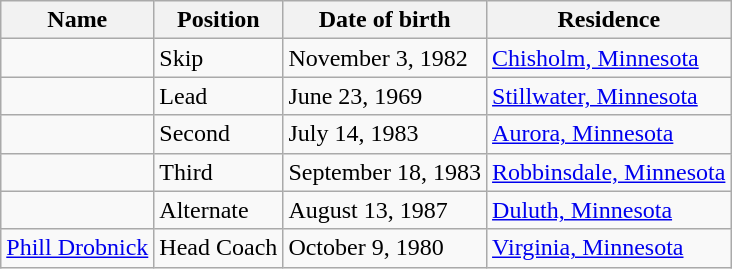<table class="wikitable sortable" border=1 style=text-align-center>
<tr>
<th style=background-color:”#efefef”>Name</th>
<th style=background-color:”#efefef”>Position</th>
<th style=background-color:”#efefef”>Date of birth</th>
<th style=background-color:”#efefef”>Residence</th>
</tr>
<tr>
<td align=left></td>
<td align=left>Skip</td>
<td>November 3, 1982</td>
<td><a href='#'>Chisholm, Minnesota</a></td>
</tr>
<tr>
<td align=left></td>
<td align=left>Lead</td>
<td>June 23, 1969</td>
<td><a href='#'>Stillwater, Minnesota</a></td>
</tr>
<tr>
<td align=left></td>
<td align=left>Second</td>
<td>July 14, 1983</td>
<td><a href='#'>Aurora, Minnesota</a></td>
</tr>
<tr>
<td align=left></td>
<td align=left>Third</td>
<td>September 18, 1983</td>
<td><a href='#'>Robbinsdale, Minnesota</a></td>
</tr>
<tr>
<td align=left></td>
<td align=left>Alternate</td>
<td>August 13, 1987</td>
<td><a href='#'>Duluth, Minnesota</a></td>
</tr>
<tr>
<td align=left><a href='#'>Phill Drobnick</a></td>
<td align=left>Head Coach</td>
<td>October 9, 1980</td>
<td><a href='#'>Virginia, Minnesota</a></td>
</tr>
</table>
